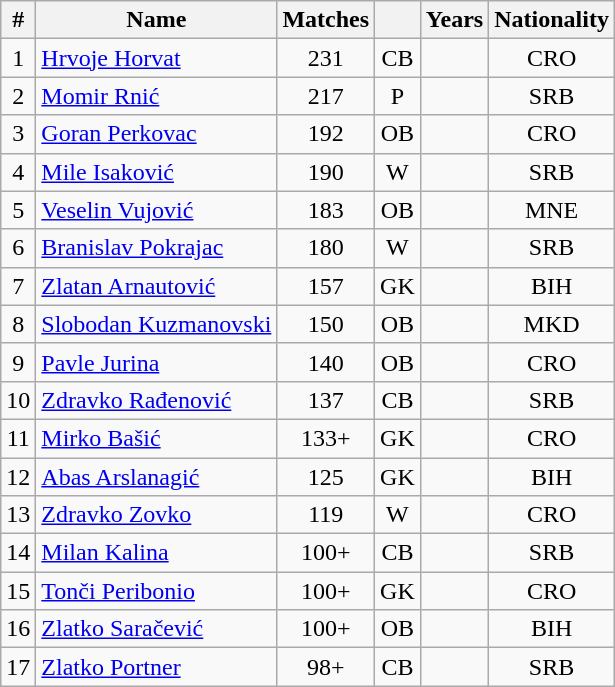<table class="wikitable sortable" style="text-align:center">
<tr>
<th>#</th>
<th>Name</th>
<th>Matches</th>
<th></th>
<th>Years</th>
<th>Nationality</th>
</tr>
<tr>
<td>1</td>
<td align="left"><a href='#'>Hrvoje Horvat</a></td>
<td>231</td>
<td>CB</td>
<td></td>
<td>CRO</td>
</tr>
<tr>
<td>2</td>
<td align="left"><a href='#'>Momir Rnić</a></td>
<td>217</td>
<td>P</td>
<td></td>
<td>SRB</td>
</tr>
<tr>
<td>3</td>
<td align="left"><a href='#'>Goran Perkovac</a></td>
<td>192</td>
<td>OB</td>
<td></td>
<td>CRO</td>
</tr>
<tr>
<td>4</td>
<td align="left"><a href='#'>Mile Isaković</a></td>
<td>190</td>
<td>W</td>
<td></td>
<td>SRB</td>
</tr>
<tr>
<td>5</td>
<td align="left"><a href='#'>Veselin Vujović</a></td>
<td>183</td>
<td>OB</td>
<td></td>
<td>MNE</td>
</tr>
<tr>
<td>6</td>
<td align="left"><a href='#'>Branislav Pokrajac</a></td>
<td>180</td>
<td>W</td>
<td></td>
<td>SRB</td>
</tr>
<tr>
<td>7</td>
<td align="left"><a href='#'>Zlatan Arnautović</a></td>
<td>157</td>
<td>GK</td>
<td></td>
<td>BIH</td>
</tr>
<tr>
<td>8</td>
<td align="left"><a href='#'>Slobodan Kuzmanovski</a></td>
<td>150</td>
<td>OB</td>
<td></td>
<td>MKD</td>
</tr>
<tr>
<td>9</td>
<td align="left"><a href='#'>Pavle Jurina</a></td>
<td>140</td>
<td>OB</td>
<td></td>
<td>CRO</td>
</tr>
<tr>
<td>10</td>
<td align="left"><a href='#'>Zdravko Rađenović</a></td>
<td>137</td>
<td>CB</td>
<td></td>
<td>SRB</td>
</tr>
<tr>
<td>11</td>
<td align="left"><a href='#'>Mirko Bašić</a></td>
<td>133+</td>
<td>GK</td>
<td></td>
<td>CRO</td>
</tr>
<tr>
<td>12</td>
<td align="left"><a href='#'>Abas Arslanagić</a></td>
<td>125</td>
<td>GK</td>
<td></td>
<td>BIH</td>
</tr>
<tr>
<td>13</td>
<td align="left"><a href='#'>Zdravko Zovko</a></td>
<td>119</td>
<td>W</td>
<td></td>
<td>CRO</td>
</tr>
<tr>
<td>14</td>
<td align="left"><a href='#'>Milan Kalina</a></td>
<td>100+</td>
<td>CB</td>
<td></td>
<td>SRB</td>
</tr>
<tr>
<td>15</td>
<td align="left"><a href='#'>Tonči Peribonio</a></td>
<td>100+</td>
<td>GK</td>
<td></td>
<td>CRO</td>
</tr>
<tr>
<td>16</td>
<td align="left"><a href='#'>Zlatko Saračević</a></td>
<td>100+</td>
<td>OB</td>
<td></td>
<td>BIH</td>
</tr>
<tr>
<td>17</td>
<td align="left"><a href='#'>Zlatko Portner</a></td>
<td>98+</td>
<td>CB</td>
<td></td>
<td>SRB</td>
</tr>
</table>
